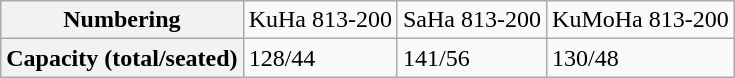<table class="wikitable">
<tr>
<th>Numbering</th>
<td>KuHa 813-200</td>
<td>SaHa 813-200</td>
<td>KuMoHa 813-200</td>
</tr>
<tr>
<th>Capacity (total/seated)</th>
<td>128/44</td>
<td>141/56</td>
<td>130/48</td>
</tr>
</table>
